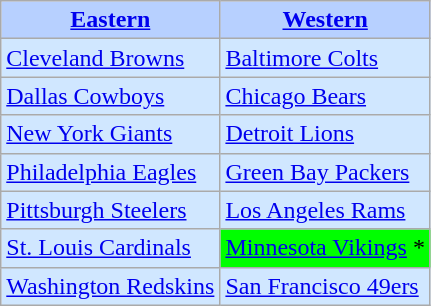<table class="wikitable">
<tr>
<th style="background-color: #B7D0FF;"><strong><a href='#'>Eastern</a></strong></th>
<th style="background-color: #B7D0FF;"><strong><a href='#'>Western</a></strong></th>
</tr>
<tr>
<td style="background-color: #D0E7FF;"><a href='#'>Cleveland Browns</a></td>
<td style="background-color: #D0E7FF;"><a href='#'>Baltimore Colts</a></td>
</tr>
<tr>
<td style="background-color: #D0E7FF;"><a href='#'>Dallas Cowboys</a></td>
<td style="background-color: #D0E7FF;"><a href='#'>Chicago Bears</a></td>
</tr>
<tr>
<td style="background-color: #D0E7FF;"><a href='#'>New York Giants</a></td>
<td style="background-color: #D0E7FF;"><a href='#'>Detroit Lions</a></td>
</tr>
<tr>
<td style="background-color: #D0E7FF;"><a href='#'>Philadelphia Eagles</a></td>
<td style="background-color: #D0E7FF;"><a href='#'>Green Bay Packers</a></td>
</tr>
<tr>
<td style="background-color: #D0E7FF;"><a href='#'>Pittsburgh Steelers</a></td>
<td style="background-color: #D0E7FF;"><a href='#'>Los Angeles Rams</a></td>
</tr>
<tr>
<td style="background-color: #D0E7FF;"><a href='#'>St. Louis Cardinals</a></td>
<td style="background-color: #00FF00;"><a href='#'>Minnesota Vikings</a> *</td>
</tr>
<tr>
<td style="background-color: #D0E7FF;"><a href='#'>Washington Redskins</a></td>
<td style="background-color: #D0E7FF;"><a href='#'>San Francisco 49ers</a></td>
</tr>
</table>
